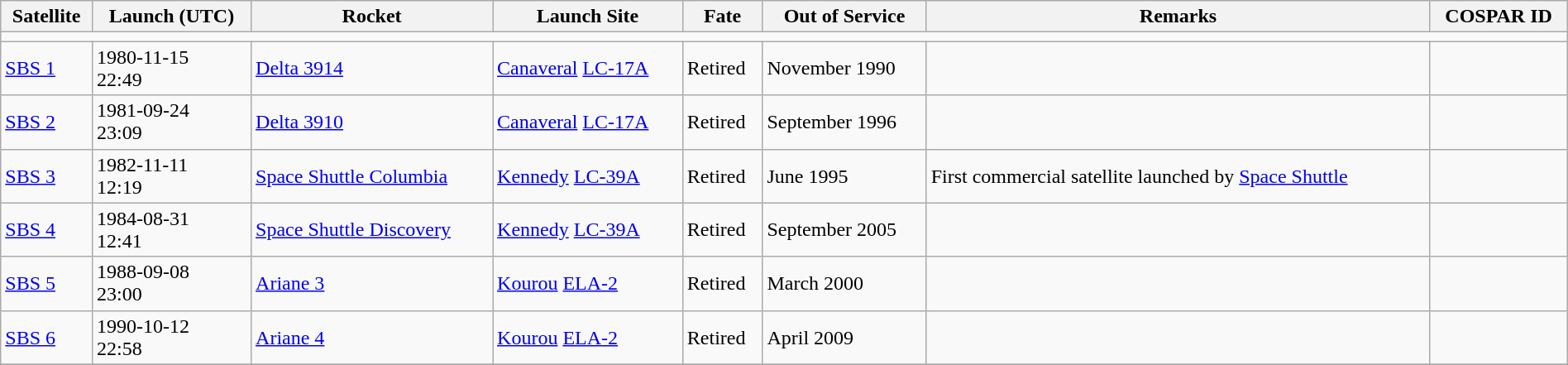<table class = "wikitable" width="100%">
<tr>
<th>Satellite</th>
<th>Launch (UTC)</th>
<th>Rocket</th>
<th>Launch Site</th>
<th>Fate</th>
<th>Out of Service</th>
<th>Remarks</th>
<th>COSPAR ID</th>
</tr>
<tr>
<td colspan=8></td>
</tr>
<tr>
<td><a href='#'>SBS 1</a></td>
<td>1980-11-15<br>22:49</td>
<td><a href='#'>Delta 3914</a></td>
<td><a href='#'>Canaveral</a> <a href='#'>LC-17A</a></td>
<td>Retired</td>
<td>November 1990</td>
<td></td>
<td></td>
</tr>
<tr>
<td><a href='#'>SBS 2</a></td>
<td>1981-09-24<br>23:09</td>
<td><a href='#'>Delta 3910</a></td>
<td><a href='#'>Canaveral</a> <a href='#'>LC-17A</a></td>
<td>Retired</td>
<td>September 1996</td>
<td></td>
<td></td>
</tr>
<tr>
<td><a href='#'>SBS 3</a></td>
<td>1982-11-11<br>12:19</td>
<td><a href='#'>Space Shuttle Columbia</a></td>
<td><a href='#'>Kennedy</a> <a href='#'>LC-39A</a></td>
<td>Retired</td>
<td>June 1995</td>
<td>First commercial satellite launched by <a href='#'>Space Shuttle</a></td>
<td></td>
</tr>
<tr>
<td><a href='#'>SBS 4</a></td>
<td>1984-08-31<br>12:41</td>
<td><a href='#'>Space Shuttle Discovery</a></td>
<td><a href='#'>Kennedy</a> <a href='#'>LC-39A</a></td>
<td>Retired</td>
<td>September 2005</td>
<td></td>
<td></td>
</tr>
<tr>
<td><a href='#'>SBS 5</a></td>
<td>1988-09-08<br>23:00</td>
<td><a href='#'>Ariane 3</a></td>
<td><a href='#'>Kourou</a> <a href='#'>ELA-2</a></td>
<td>Retired</td>
<td>March 2000</td>
<td></td>
<td></td>
</tr>
<tr>
<td><a href='#'>SBS 6</a></td>
<td>1990-10-12<br>22:58</td>
<td><a href='#'>Ariane 4</a></td>
<td><a href='#'>Kourou</a> <a href='#'>ELA-2</a></td>
<td>Retired</td>
<td>April 2009</td>
<td></td>
<td></td>
</tr>
<tr>
</tr>
</table>
